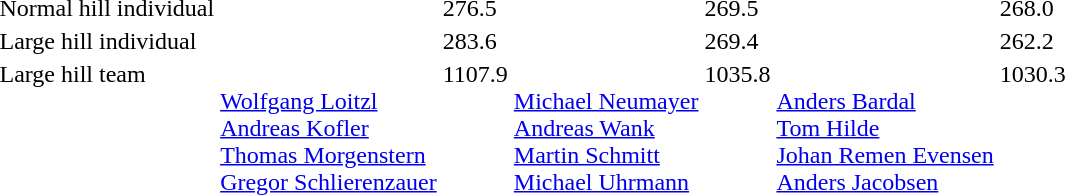<table>
<tr valign="top">
<td>Normal hill individual <br></td>
<td></td>
<td>276.5</td>
<td></td>
<td>269.5</td>
<td></td>
<td>268.0</td>
</tr>
<tr valign="top">
<td>Large hill individual <br></td>
<td></td>
<td>283.6</td>
<td></td>
<td>269.4</td>
<td></td>
<td>262.2</td>
</tr>
<tr valign="top">
<td>Large hill team <br></td>
<td> <br><a href='#'>Wolfgang Loitzl</a><br><a href='#'>Andreas Kofler</a><br><a href='#'>Thomas Morgenstern</a><br><a href='#'>Gregor Schlierenzauer</a></td>
<td>1107.9</td>
<td> <br><a href='#'>Michael Neumayer</a><br><a href='#'>Andreas Wank</a><br><a href='#'>Martin Schmitt</a><br><a href='#'>Michael Uhrmann</a></td>
<td>1035.8</td>
<td> <br><a href='#'>Anders Bardal</a><br><a href='#'>Tom Hilde</a><br><a href='#'>Johan Remen Evensen</a><br><a href='#'>Anders Jacobsen</a></td>
<td>1030.3</td>
</tr>
</table>
